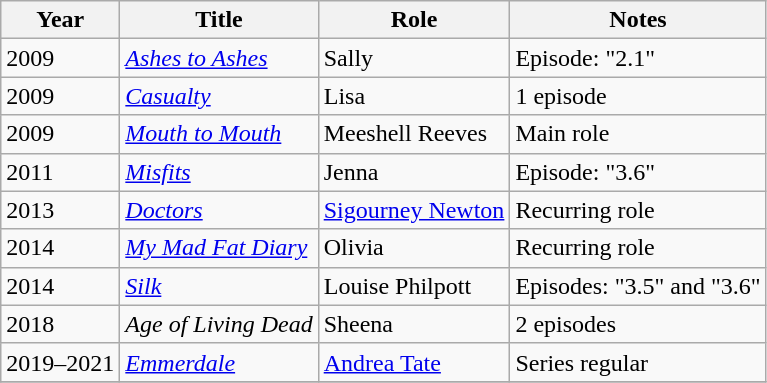<table class="wikitable sortable">
<tr>
<th>Year</th>
<th>Title</th>
<th>Role</th>
<th class="unsortable">Notes</th>
</tr>
<tr>
<td>2009</td>
<td><em><a href='#'>Ashes to Ashes</a></em></td>
<td>Sally</td>
<td>Episode: "2.1"</td>
</tr>
<tr>
<td>2009</td>
<td><em><a href='#'>Casualty</a></em></td>
<td>Lisa</td>
<td>1 episode</td>
</tr>
<tr>
<td>2009</td>
<td><em><a href='#'>Mouth to Mouth</a></em></td>
<td>Meeshell Reeves</td>
<td>Main role</td>
</tr>
<tr>
<td>2011</td>
<td><em><a href='#'>Misfits</a></em></td>
<td>Jenna</td>
<td>Episode: "3.6"</td>
</tr>
<tr>
<td>2013</td>
<td><em><a href='#'>Doctors</a></em></td>
<td><a href='#'>Sigourney Newton</a></td>
<td>Recurring role</td>
</tr>
<tr>
<td>2014</td>
<td><em><a href='#'>My Mad Fat Diary</a></em></td>
<td>Olivia</td>
<td>Recurring role</td>
</tr>
<tr>
<td>2014</td>
<td><em><a href='#'>Silk</a></em></td>
<td>Louise Philpott</td>
<td>Episodes: "3.5" and "3.6"</td>
</tr>
<tr>
<td>2018</td>
<td><em>Age of Living Dead</em></td>
<td>Sheena</td>
<td>2 episodes</td>
</tr>
<tr>
<td>2019–2021</td>
<td><em><a href='#'>Emmerdale</a></em></td>
<td><a href='#'>Andrea Tate</a></td>
<td>Series regular</td>
</tr>
<tr>
</tr>
</table>
